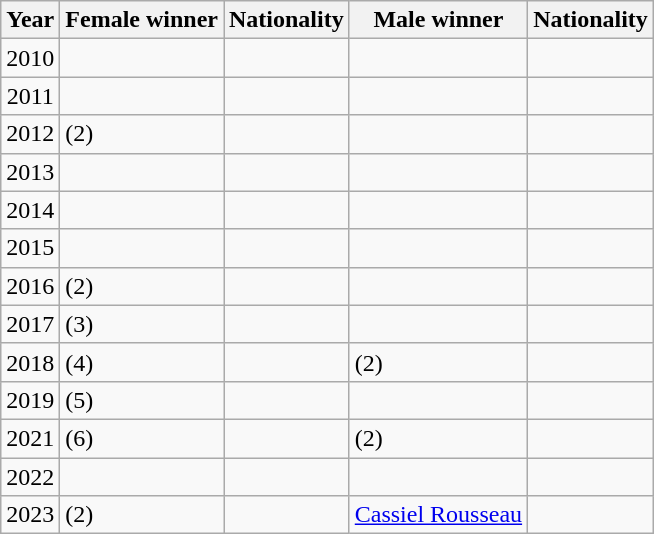<table class="wikitable sortable">
<tr ">
<th><strong>Year</strong></th>
<th><strong>Female winner</strong></th>
<th><strong>Nationality</strong></th>
<th><strong>Male winner</strong></th>
<th><strong>Nationality</strong></th>
</tr>
<tr>
<td align=center>2010</td>
<td></td>
<td style="white-space:nowrap;"></td>
<td></td>
<td style="white-space:nowrap;"></td>
</tr>
<tr>
<td align=center>2011</td>
<td></td>
<td style="white-space:nowrap;"></td>
<td></td>
<td style="white-space:nowrap;"></td>
</tr>
<tr>
<td align=center>2012</td>
<td> (2)</td>
<td style="white-space:nowrap;"></td>
<td></td>
<td style="white-space:nowrap;"></td>
</tr>
<tr>
<td align=center>2013</td>
<td></td>
<td style="white-space:nowrap;"></td>
<td></td>
<td style="white-space:nowrap;"></td>
</tr>
<tr>
<td align=center>2014</td>
<td></td>
<td style="white-space:nowrap;"></td>
<td></td>
<td style="white-space:nowrap;"></td>
</tr>
<tr>
<td align=center>2015</td>
<td></td>
<td style="white-space:nowrap;"></td>
<td></td>
<td style="white-space:nowrap;"></td>
</tr>
<tr>
<td align=center>2016</td>
<td> (2)</td>
<td style="white-space:nowrap;"></td>
<td></td>
<td style="white-space:nowrap;"></td>
</tr>
<tr>
<td align=center>2017</td>
<td> (3)</td>
<td style="white-space:nowrap;"></td>
<td></td>
<td style="white-space:nowrap;"></td>
</tr>
<tr>
<td align=center>2018</td>
<td> (4)</td>
<td style="white-space:nowrap;"></td>
<td> (2)</td>
<td style="white-space:nowrap;"></td>
</tr>
<tr>
<td align=center>2019</td>
<td> (5)</td>
<td style="white-space:nowrap;"></td>
<td></td>
<td style="white-space:nowrap;"></td>
</tr>
<tr>
<td align=center>2021</td>
<td> (6)</td>
<td style="white-space:nowrap;"></td>
<td> (2)</td>
<td style="white-space:nowrap;"></td>
</tr>
<tr>
<td align=center>2022</td>
<td></td>
<td style="white-space:nowrap;"></td>
<td></td>
<td style="white-space:nowrap;"></td>
</tr>
<tr>
<td>2023</td>
<td> (2)</td>
<td></td>
<td><a href='#'>Cassiel Rousseau</a></td>
<td></td>
</tr>
</table>
